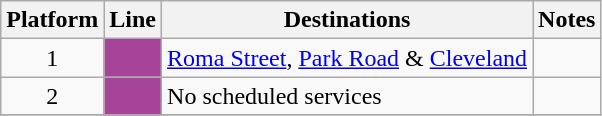<table class="wikitable" style="float: none; margin: 0.5em; ">
<tr>
<th>Platform</th>
<th>Line</th>
<th>Destinations</th>
<th>Notes</th>
</tr>
<tr>
<td rowspan="1" style="text-align:center;">1</td>
<td style="background:#A54499"><a href='#'></a></td>
<td><a href='#'>Roma Street</a>, <a href='#'>Park Road</a> & <a href='#'>Cleveland</a></td>
<td></td>
</tr>
<tr>
<td style="text-align:center;">2</td>
<td style="background:#A54499"><a href='#'></a></td>
<td>No scheduled services</td>
<td></td>
</tr>
<tr>
</tr>
</table>
